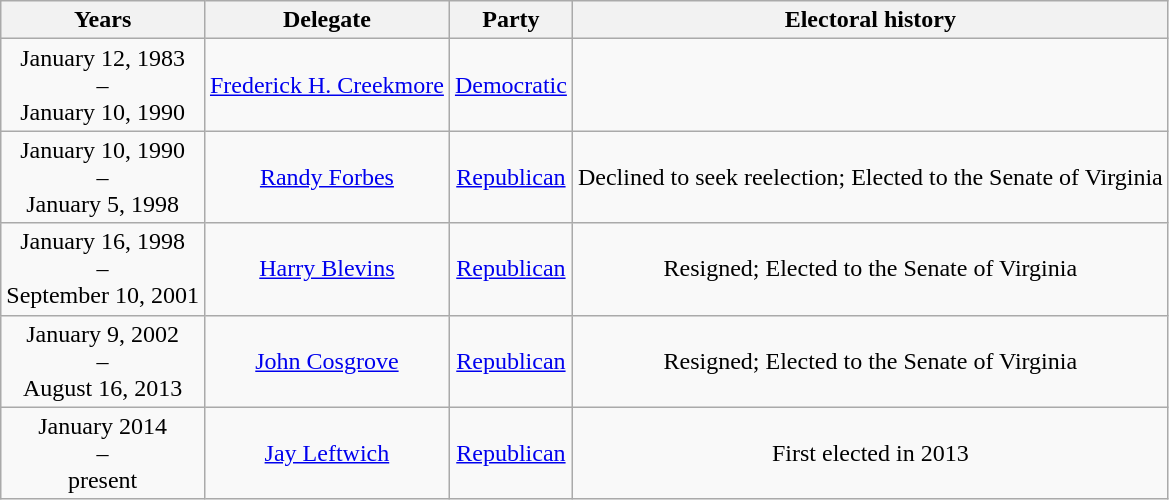<table class=wikitable style="text-align:center">
<tr valign=bottom>
<th>Years</th>
<th colspan=1>Delegate</th>
<th>Party</th>
<th>Electoral history</th>
</tr>
<tr>
<td nowrap><span>January 12, 1983</span><br>–<br><span>January 10, 1990</span></td>
<td><a href='#'>Frederick H. Creekmore</a></td>
<td><a href='#'>Democratic</a></td>
<td></td>
</tr>
<tr>
<td nowrap><span>January 10, 1990</span><br>–<br><span>January 5, 1998</span></td>
<td><a href='#'>Randy Forbes</a></td>
<td><a href='#'>Republican</a></td>
<td>Declined to seek reelection; Elected to the Senate of Virginia</td>
</tr>
<tr>
<td nowrap><span>January 16, 1998</span><br>–<br><span>September 10, 2001</span></td>
<td><a href='#'>Harry Blevins</a></td>
<td><a href='#'>Republican</a></td>
<td>Resigned; Elected to the Senate of Virginia</td>
</tr>
<tr>
<td nowrap><span>January 9, 2002</span><br>–<br><span>August 16, 2013</span></td>
<td><a href='#'>John Cosgrove</a></td>
<td><a href='#'>Republican</a></td>
<td>Resigned; Elected to the Senate of Virginia</td>
</tr>
<tr>
<td nowrap><span>January 2014</span><br>–<br><span>present</span></td>
<td><a href='#'>Jay Leftwich</a></td>
<td><a href='#'>Republican</a></td>
<td>First elected in 2013</td>
</tr>
</table>
